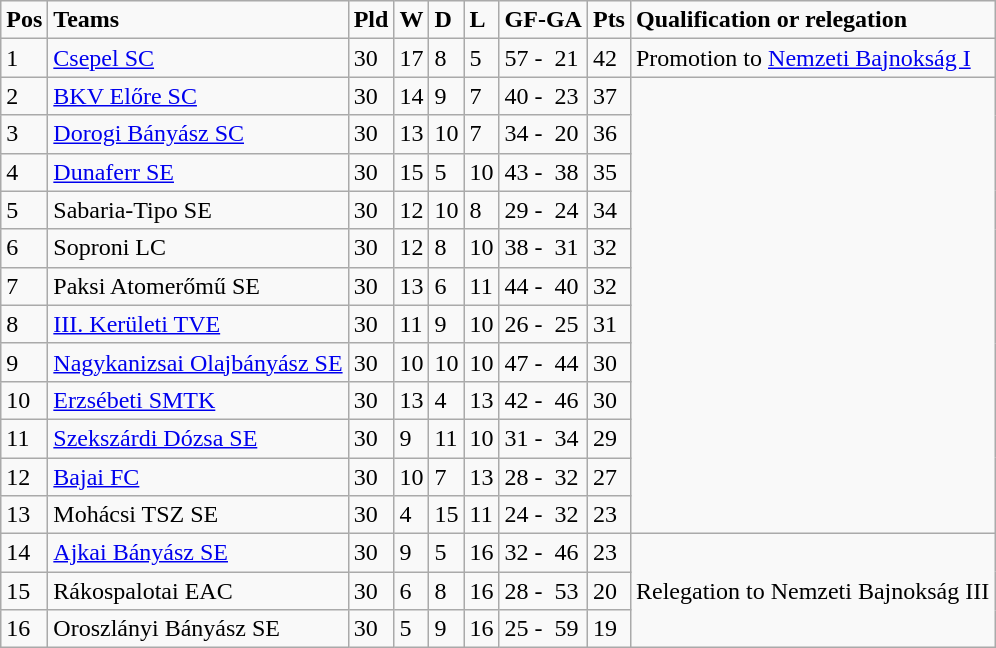<table class="wikitable">
<tr>
<td><strong>Pos</strong></td>
<td><strong>Teams</strong></td>
<td><strong>Pld</strong></td>
<td><strong>W</strong></td>
<td><strong>D</strong></td>
<td><strong>L</strong></td>
<td><strong>GF-GA</strong></td>
<td><strong>Pts</strong></td>
<td><strong>Qualification or relegation</strong></td>
</tr>
<tr>
<td>1</td>
<td><a href='#'>Csepel SC</a></td>
<td>30</td>
<td>17</td>
<td>8</td>
<td>5</td>
<td>57 -  21</td>
<td>42</td>
<td>Promotion to <a href='#'>Nemzeti Bajnokság I</a></td>
</tr>
<tr>
<td>2</td>
<td><a href='#'>BKV Előre SC</a></td>
<td>30</td>
<td>14</td>
<td>9</td>
<td>7</td>
<td>40 -  23</td>
<td>37</td>
<td rowspan="12"></td>
</tr>
<tr>
<td>3</td>
<td><a href='#'>Dorogi Bányász SC</a></td>
<td>30</td>
<td>13</td>
<td>10</td>
<td>7</td>
<td>34 -  20</td>
<td>36</td>
</tr>
<tr>
<td>4</td>
<td><a href='#'>Dunaferr SE</a></td>
<td>30</td>
<td>15</td>
<td>5</td>
<td>10</td>
<td>43 -  38</td>
<td>35</td>
</tr>
<tr>
<td>5</td>
<td>Sabaria-Tipo SE</td>
<td>30</td>
<td>12</td>
<td>10</td>
<td>8</td>
<td>29 -  24</td>
<td>34</td>
</tr>
<tr>
<td>6</td>
<td>Soproni LC</td>
<td>30</td>
<td>12</td>
<td>8</td>
<td>10</td>
<td>38 -  31</td>
<td>32</td>
</tr>
<tr>
<td>7</td>
<td>Paksi Atomerőmű SE</td>
<td>30</td>
<td>13</td>
<td>6</td>
<td>11</td>
<td>44 -  40</td>
<td>32</td>
</tr>
<tr>
<td>8</td>
<td><a href='#'>III. Kerületi TVE</a></td>
<td>30</td>
<td>11</td>
<td>9</td>
<td>10</td>
<td>26 -  25</td>
<td>31</td>
</tr>
<tr>
<td>9</td>
<td><a href='#'>Nagykanizsai Olajbányász SE</a></td>
<td>30</td>
<td>10</td>
<td>10</td>
<td>10</td>
<td>47 -  44</td>
<td>30</td>
</tr>
<tr>
<td>10</td>
<td><a href='#'>Erzsébeti SMTK</a></td>
<td>30</td>
<td>13</td>
<td>4</td>
<td>13</td>
<td>42 -  46</td>
<td>30</td>
</tr>
<tr>
<td>11</td>
<td><a href='#'>Szekszárdi Dózsa SE</a></td>
<td>30</td>
<td>9</td>
<td>11</td>
<td>10</td>
<td>31 -  34</td>
<td>29</td>
</tr>
<tr>
<td>12</td>
<td><a href='#'>Bajai FC</a></td>
<td>30</td>
<td>10</td>
<td>7</td>
<td>13</td>
<td>28 -  32</td>
<td>27</td>
</tr>
<tr>
<td>13</td>
<td>Mohácsi TSZ SE</td>
<td>30</td>
<td>4</td>
<td>15</td>
<td>11</td>
<td>24 -  32</td>
<td>23</td>
</tr>
<tr>
<td>14</td>
<td><a href='#'>Ajkai Bányász SE</a></td>
<td>30</td>
<td>9</td>
<td>5</td>
<td>16</td>
<td>32 -  46</td>
<td>23</td>
<td rowspan="3">Relegation to Nemzeti Bajnokság III</td>
</tr>
<tr>
<td>15</td>
<td>Rákospalotai EAC</td>
<td>30</td>
<td>6</td>
<td>8</td>
<td>16</td>
<td>28 -  53</td>
<td>20</td>
</tr>
<tr>
<td>16</td>
<td>Oroszlányi Bányász SE</td>
<td>30</td>
<td>5</td>
<td>9</td>
<td>16</td>
<td>25 -  59</td>
<td>19</td>
</tr>
</table>
